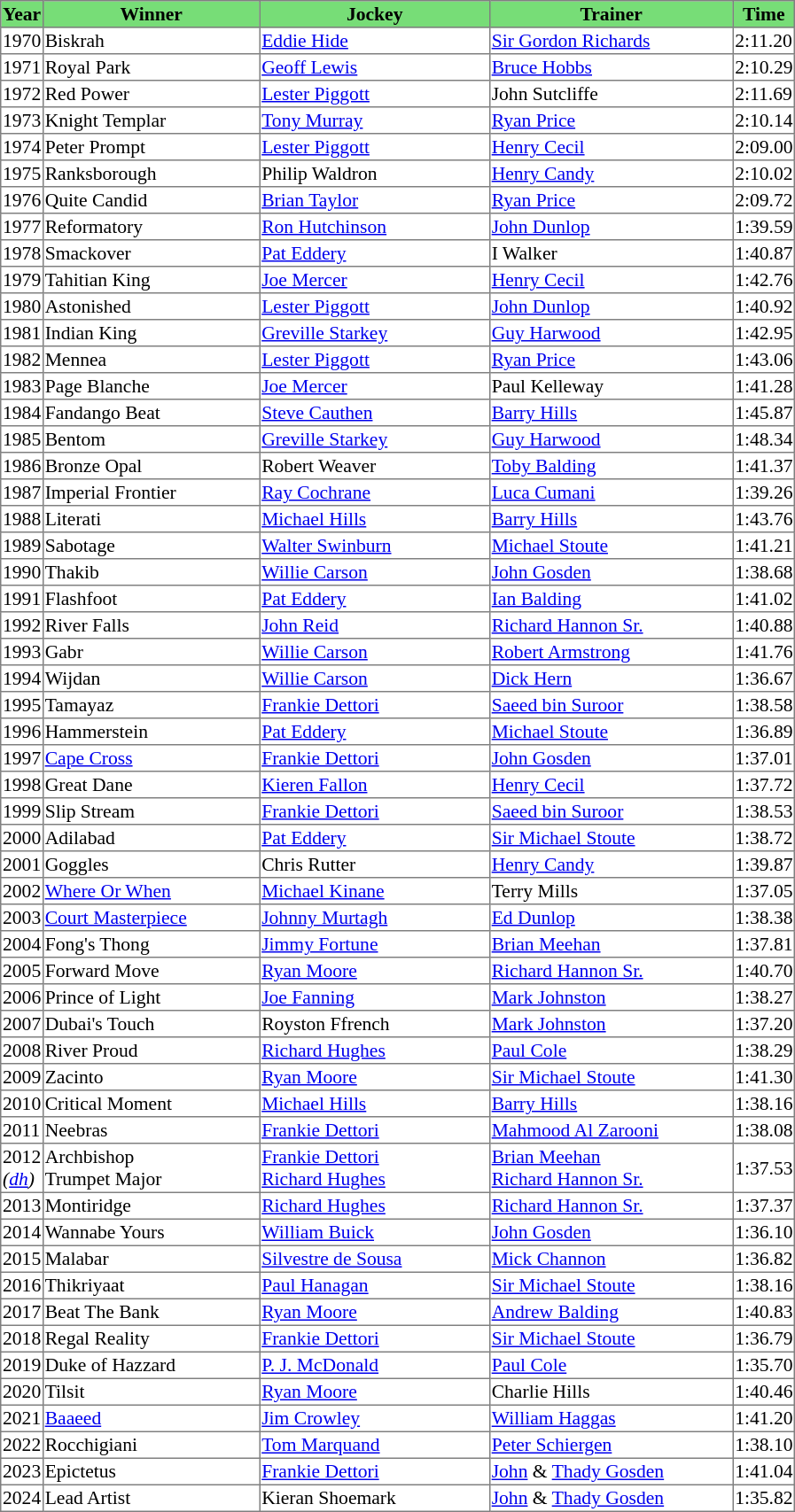<table class = "sortable" | border="1" style="border-collapse: collapse; font-size:90%">
<tr bgcolor="#77dd77" align="center">
<th>Year</th>
<th>Winner</th>
<th>Jockey</th>
<th>Trainer</th>
<th>Time</th>
</tr>
<tr>
<td>1970</td>
<td width=160px>Biskrah</td>
<td width=170px><a href='#'>Eddie Hide</a></td>
<td width=180px><a href='#'>Sir Gordon Richards</a></td>
<td>2:11.20</td>
</tr>
<tr>
<td>1971</td>
<td>Royal Park</td>
<td><a href='#'>Geoff Lewis</a></td>
<td><a href='#'>Bruce Hobbs</a></td>
<td>2:10.29</td>
</tr>
<tr>
<td>1972</td>
<td>Red Power</td>
<td><a href='#'>Lester Piggott</a></td>
<td>John Sutcliffe</td>
<td>2:11.69</td>
</tr>
<tr>
<td>1973</td>
<td>Knight Templar</td>
<td><a href='#'>Tony Murray</a></td>
<td><a href='#'>Ryan Price</a></td>
<td>2:10.14</td>
</tr>
<tr>
<td>1974</td>
<td>Peter Prompt</td>
<td><a href='#'>Lester Piggott</a></td>
<td><a href='#'>Henry Cecil</a></td>
<td>2:09.00</td>
</tr>
<tr>
<td>1975</td>
<td>Ranksborough</td>
<td>Philip Waldron</td>
<td><a href='#'>Henry Candy</a></td>
<td>2:10.02</td>
</tr>
<tr>
<td>1976</td>
<td>Quite Candid</td>
<td><a href='#'>Brian Taylor</a></td>
<td><a href='#'>Ryan Price</a></td>
<td>2:09.72</td>
</tr>
<tr>
<td>1977</td>
<td>Reformatory</td>
<td><a href='#'>Ron Hutchinson</a></td>
<td><a href='#'>John Dunlop</a></td>
<td>1:39.59</td>
</tr>
<tr>
<td>1978</td>
<td>Smackover</td>
<td><a href='#'>Pat Eddery</a></td>
<td>I Walker</td>
<td>1:40.87</td>
</tr>
<tr>
<td>1979</td>
<td>Tahitian King</td>
<td><a href='#'>Joe Mercer</a></td>
<td><a href='#'>Henry Cecil</a></td>
<td>1:42.76</td>
</tr>
<tr>
<td>1980</td>
<td>Astonished</td>
<td><a href='#'>Lester Piggott</a></td>
<td><a href='#'>John Dunlop</a></td>
<td>1:40.92</td>
</tr>
<tr>
<td>1981</td>
<td>Indian King</td>
<td><a href='#'>Greville Starkey</a></td>
<td><a href='#'>Guy Harwood</a></td>
<td>1:42.95</td>
</tr>
<tr>
<td>1982</td>
<td>Mennea</td>
<td><a href='#'>Lester Piggott</a></td>
<td><a href='#'>Ryan Price</a></td>
<td>1:43.06</td>
</tr>
<tr>
<td>1983</td>
<td>Page Blanche</td>
<td><a href='#'>Joe Mercer</a></td>
<td>Paul Kelleway</td>
<td>1:41.28</td>
</tr>
<tr>
<td>1984</td>
<td>Fandango Beat</td>
<td><a href='#'>Steve Cauthen</a></td>
<td><a href='#'>Barry Hills</a></td>
<td>1:45.87</td>
</tr>
<tr>
<td>1985</td>
<td>Bentom</td>
<td><a href='#'>Greville Starkey</a></td>
<td><a href='#'>Guy Harwood</a></td>
<td>1:48.34</td>
</tr>
<tr>
<td>1986</td>
<td>Bronze Opal</td>
<td>Robert Weaver</td>
<td><a href='#'>Toby Balding</a></td>
<td>1:41.37</td>
</tr>
<tr>
<td>1987</td>
<td>Imperial Frontier</td>
<td><a href='#'>Ray Cochrane</a></td>
<td><a href='#'>Luca Cumani</a></td>
<td>1:39.26</td>
</tr>
<tr>
<td>1988</td>
<td>Literati</td>
<td><a href='#'>Michael Hills</a></td>
<td><a href='#'>Barry Hills</a></td>
<td>1:43.76</td>
</tr>
<tr>
<td>1989</td>
<td>Sabotage</td>
<td><a href='#'>Walter Swinburn</a></td>
<td><a href='#'>Michael Stoute</a></td>
<td>1:41.21</td>
</tr>
<tr>
<td>1990</td>
<td>Thakib</td>
<td><a href='#'>Willie Carson</a></td>
<td><a href='#'>John Gosden</a></td>
<td>1:38.68</td>
</tr>
<tr>
<td>1991</td>
<td>Flashfoot</td>
<td><a href='#'>Pat Eddery</a></td>
<td><a href='#'>Ian Balding</a></td>
<td>1:41.02</td>
</tr>
<tr>
<td>1992</td>
<td>River Falls</td>
<td><a href='#'>John Reid</a></td>
<td><a href='#'>Richard Hannon Sr.</a></td>
<td>1:40.88</td>
</tr>
<tr>
<td>1993</td>
<td>Gabr</td>
<td><a href='#'>Willie Carson</a></td>
<td><a href='#'>Robert Armstrong</a></td>
<td>1:41.76</td>
</tr>
<tr>
<td>1994</td>
<td>Wijdan</td>
<td><a href='#'>Willie Carson</a></td>
<td><a href='#'>Dick Hern</a></td>
<td>1:36.67</td>
</tr>
<tr>
<td>1995</td>
<td>Tamayaz</td>
<td><a href='#'>Frankie Dettori</a></td>
<td><a href='#'>Saeed bin Suroor</a></td>
<td>1:38.58</td>
</tr>
<tr>
<td>1996</td>
<td>Hammerstein</td>
<td><a href='#'>Pat Eddery</a></td>
<td><a href='#'>Michael Stoute</a></td>
<td>1:36.89</td>
</tr>
<tr>
<td>1997</td>
<td><a href='#'>Cape Cross</a></td>
<td><a href='#'>Frankie Dettori</a></td>
<td><a href='#'>John Gosden</a></td>
<td>1:37.01</td>
</tr>
<tr>
<td>1998</td>
<td>Great Dane</td>
<td><a href='#'>Kieren Fallon</a></td>
<td><a href='#'>Henry Cecil</a></td>
<td>1:37.72</td>
</tr>
<tr>
<td>1999</td>
<td>Slip Stream</td>
<td><a href='#'>Frankie Dettori</a></td>
<td><a href='#'>Saeed bin Suroor</a></td>
<td>1:38.53</td>
</tr>
<tr>
<td>2000</td>
<td>Adilabad</td>
<td><a href='#'>Pat Eddery</a></td>
<td><a href='#'>Sir Michael Stoute</a></td>
<td>1:38.72</td>
</tr>
<tr>
<td>2001</td>
<td>Goggles</td>
<td>Chris Rutter</td>
<td><a href='#'>Henry Candy</a></td>
<td>1:39.87</td>
</tr>
<tr>
<td>2002</td>
<td><a href='#'>Where Or When</a></td>
<td><a href='#'>Michael Kinane</a></td>
<td>Terry Mills</td>
<td>1:37.05</td>
</tr>
<tr>
<td>2003</td>
<td><a href='#'>Court Masterpiece</a></td>
<td><a href='#'>Johnny Murtagh</a></td>
<td><a href='#'>Ed Dunlop</a></td>
<td>1:38.38</td>
</tr>
<tr>
<td>2004</td>
<td>Fong's Thong</td>
<td><a href='#'>Jimmy Fortune</a></td>
<td><a href='#'>Brian Meehan</a></td>
<td>1:37.81</td>
</tr>
<tr>
<td>2005</td>
<td>Forward Move</td>
<td><a href='#'>Ryan Moore</a></td>
<td><a href='#'>Richard Hannon Sr.</a></td>
<td>1:40.70</td>
</tr>
<tr>
<td>2006</td>
<td>Prince of Light</td>
<td><a href='#'>Joe Fanning</a></td>
<td><a href='#'>Mark Johnston</a></td>
<td>1:38.27</td>
</tr>
<tr>
<td>2007</td>
<td>Dubai's Touch</td>
<td>Royston Ffrench</td>
<td><a href='#'>Mark Johnston</a></td>
<td>1:37.20</td>
</tr>
<tr>
<td>2008</td>
<td>River Proud</td>
<td><a href='#'>Richard Hughes</a></td>
<td><a href='#'>Paul Cole</a></td>
<td>1:38.29</td>
</tr>
<tr>
<td>2009</td>
<td>Zacinto</td>
<td><a href='#'>Ryan Moore</a></td>
<td><a href='#'>Sir Michael Stoute</a></td>
<td>1:41.30</td>
</tr>
<tr>
<td>2010</td>
<td>Critical Moment</td>
<td><a href='#'>Michael Hills</a></td>
<td><a href='#'>Barry Hills</a></td>
<td>1:38.16</td>
</tr>
<tr>
<td>2011</td>
<td>Neebras</td>
<td><a href='#'>Frankie Dettori</a></td>
<td><a href='#'>Mahmood Al Zarooni</a></td>
<td>1:38.08</td>
</tr>
<tr>
<td>2012<br><em>(<a href='#'>dh</a>)</em></td>
<td>Archbishop<br>Trumpet Major</td>
<td><a href='#'>Frankie Dettori</a><br><a href='#'>Richard Hughes</a></td>
<td><a href='#'>Brian Meehan</a><br><a href='#'>Richard Hannon Sr.</a></td>
<td>1:37.53</td>
</tr>
<tr>
<td>2013</td>
<td>Montiridge</td>
<td><a href='#'>Richard Hughes</a></td>
<td><a href='#'>Richard Hannon Sr.</a></td>
<td>1:37.37</td>
</tr>
<tr>
<td>2014</td>
<td>Wannabe Yours</td>
<td><a href='#'>William Buick</a></td>
<td><a href='#'>John Gosden</a></td>
<td>1:36.10</td>
</tr>
<tr>
<td>2015</td>
<td>Malabar</td>
<td><a href='#'>Silvestre de Sousa</a></td>
<td><a href='#'>Mick Channon</a></td>
<td>1:36.82</td>
</tr>
<tr>
<td>2016</td>
<td>Thikriyaat</td>
<td><a href='#'>Paul Hanagan</a></td>
<td><a href='#'>Sir Michael Stoute</a></td>
<td>1:38.16</td>
</tr>
<tr>
<td>2017</td>
<td>Beat The Bank</td>
<td><a href='#'>Ryan Moore</a></td>
<td><a href='#'>Andrew Balding</a></td>
<td>1:40.83</td>
</tr>
<tr>
<td>2018</td>
<td>Regal Reality</td>
<td><a href='#'>Frankie Dettori</a></td>
<td><a href='#'>Sir Michael Stoute</a></td>
<td>1:36.79</td>
</tr>
<tr>
<td>2019</td>
<td>Duke of Hazzard</td>
<td><a href='#'>P. J. McDonald</a></td>
<td><a href='#'>Paul Cole</a></td>
<td>1:35.70</td>
</tr>
<tr>
<td>2020</td>
<td>Tilsit</td>
<td><a href='#'>Ryan Moore</a></td>
<td>Charlie Hills</td>
<td>1:40.46</td>
</tr>
<tr>
<td>2021</td>
<td><a href='#'>Baaeed</a></td>
<td><a href='#'>Jim Crowley</a></td>
<td><a href='#'>William Haggas</a></td>
<td>1:41.20</td>
</tr>
<tr>
<td>2022</td>
<td>Rocchigiani </td>
<td><a href='#'>Tom Marquand</a></td>
<td><a href='#'>Peter Schiergen</a></td>
<td>1:38.10</td>
</tr>
<tr>
<td>2023</td>
<td>Epictetus</td>
<td><a href='#'>Frankie Dettori</a></td>
<td><a href='#'>John</a> & <a href='#'>Thady Gosden</a></td>
<td>1:41.04</td>
</tr>
<tr>
<td>2024</td>
<td>Lead Artist</td>
<td>Kieran Shoemark</td>
<td><a href='#'>John</a> & <a href='#'>Thady Gosden</a></td>
<td>1:35.82</td>
</tr>
</table>
